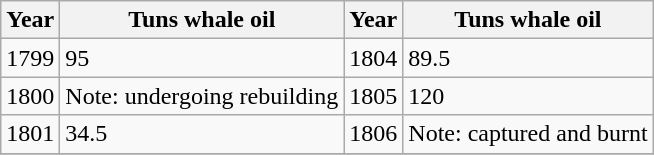<table class="sortable wikitable">
<tr>
<th>Year</th>
<th>Tuns whale oil</th>
<th>Year</th>
<th>Tuns whale oil</th>
</tr>
<tr>
<td>1799</td>
<td>95</td>
<td>1804</td>
<td>89.5</td>
</tr>
<tr>
<td>1800</td>
<td>Note: undergoing rebuilding</td>
<td>1805</td>
<td>120</td>
</tr>
<tr>
<td>1801</td>
<td>34.5</td>
<td>1806</td>
<td>Note: captured and burnt</td>
</tr>
<tr>
</tr>
</table>
